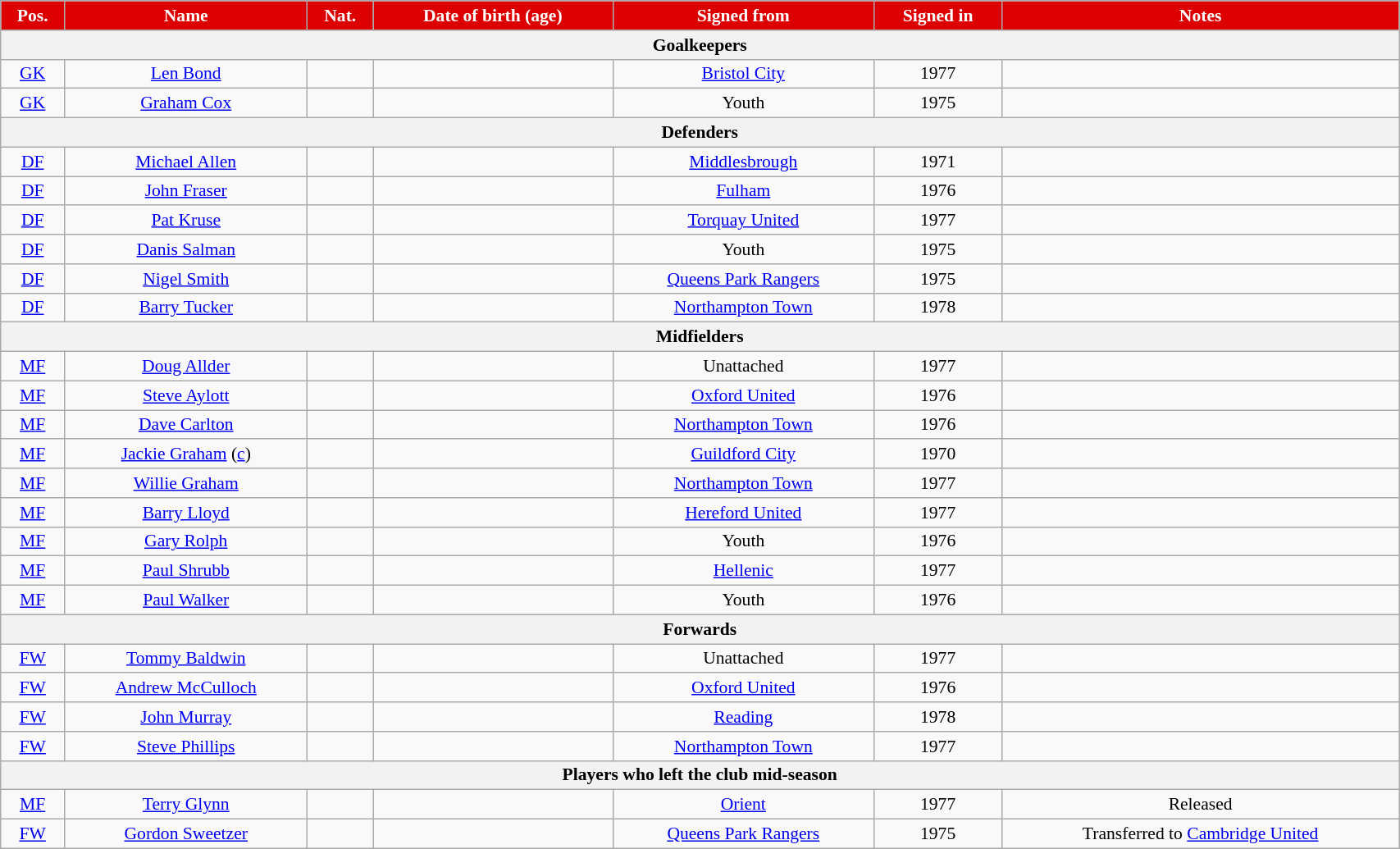<table class="wikitable" style="text-align:center; font-size:90%; width:90%;">
<tr>
<th style="background:#d00; color:white; text-align:center;">Pos.</th>
<th style="background:#d00; color:white; text-align:center;">Name</th>
<th style="background:#d00; color:white; text-align:center;">Nat.</th>
<th style="background:#d00; color:white; text-align:center;">Date of birth (age)</th>
<th style="background:#d00; color:white; text-align:center;">Signed from</th>
<th style="background:#d00; color:white; text-align:center;">Signed in</th>
<th style="background:#d00; color:white; text-align:center;">Notes</th>
</tr>
<tr>
<th colspan="7">Goalkeepers</th>
</tr>
<tr>
<td><a href='#'>GK</a></td>
<td><a href='#'>Len Bond</a></td>
<td></td>
<td></td>
<td><a href='#'>Bristol City</a></td>
<td>1977</td>
<td></td>
</tr>
<tr>
<td><a href='#'>GK</a></td>
<td><a href='#'>Graham Cox</a></td>
<td></td>
<td></td>
<td>Youth</td>
<td>1975</td>
<td></td>
</tr>
<tr>
<th colspan="7">Defenders</th>
</tr>
<tr>
<td><a href='#'>DF</a></td>
<td><a href='#'>Michael Allen</a></td>
<td></td>
<td></td>
<td><a href='#'>Middlesbrough</a></td>
<td>1971</td>
<td></td>
</tr>
<tr>
<td><a href='#'>DF</a></td>
<td><a href='#'>John Fraser</a></td>
<td></td>
<td></td>
<td><a href='#'>Fulham</a></td>
<td>1976</td>
<td></td>
</tr>
<tr>
<td><a href='#'>DF</a></td>
<td><a href='#'>Pat Kruse</a></td>
<td></td>
<td></td>
<td><a href='#'>Torquay United</a></td>
<td>1977</td>
<td></td>
</tr>
<tr>
<td><a href='#'>DF</a></td>
<td><a href='#'>Danis Salman</a></td>
<td></td>
<td></td>
<td>Youth</td>
<td>1975</td>
<td></td>
</tr>
<tr>
<td><a href='#'>DF</a></td>
<td><a href='#'>Nigel Smith</a></td>
<td></td>
<td></td>
<td><a href='#'>Queens Park Rangers</a></td>
<td>1975</td>
<td></td>
</tr>
<tr>
<td><a href='#'>DF</a></td>
<td><a href='#'>Barry Tucker</a></td>
<td></td>
<td></td>
<td><a href='#'>Northampton Town</a></td>
<td>1978</td>
<td></td>
</tr>
<tr>
<th colspan="7">Midfielders</th>
</tr>
<tr>
<td><a href='#'>MF</a></td>
<td><a href='#'>Doug Allder</a></td>
<td></td>
<td></td>
<td>Unattached</td>
<td>1977</td>
<td></td>
</tr>
<tr>
<td><a href='#'>MF</a></td>
<td><a href='#'>Steve Aylott</a></td>
<td></td>
<td></td>
<td><a href='#'>Oxford United</a></td>
<td>1976</td>
<td></td>
</tr>
<tr>
<td><a href='#'>MF</a></td>
<td><a href='#'>Dave Carlton</a></td>
<td></td>
<td></td>
<td><a href='#'>Northampton Town</a></td>
<td>1976</td>
<td></td>
</tr>
<tr>
<td><a href='#'>MF</a></td>
<td><a href='#'>Jackie Graham</a> (<a href='#'>c</a>)</td>
<td></td>
<td></td>
<td><a href='#'>Guildford City</a></td>
<td>1970</td>
<td></td>
</tr>
<tr>
<td><a href='#'>MF</a></td>
<td><a href='#'>Willie Graham</a></td>
<td></td>
<td></td>
<td><a href='#'>Northampton Town</a></td>
<td>1977</td>
<td></td>
</tr>
<tr>
<td><a href='#'>MF</a></td>
<td><a href='#'>Barry Lloyd</a></td>
<td></td>
<td></td>
<td><a href='#'>Hereford United</a></td>
<td>1977</td>
<td></td>
</tr>
<tr>
<td><a href='#'>MF</a></td>
<td><a href='#'>Gary Rolph</a></td>
<td></td>
<td></td>
<td>Youth</td>
<td>1976</td>
<td></td>
</tr>
<tr>
<td><a href='#'>MF</a></td>
<td><a href='#'>Paul Shrubb</a></td>
<td></td>
<td></td>
<td><a href='#'>Hellenic</a></td>
<td>1977</td>
<td></td>
</tr>
<tr>
<td><a href='#'>MF</a></td>
<td><a href='#'>Paul Walker</a></td>
<td></td>
<td></td>
<td>Youth</td>
<td>1976</td>
<td></td>
</tr>
<tr>
<th colspan="7">Forwards</th>
</tr>
<tr>
<td><a href='#'>FW</a></td>
<td><a href='#'>Tommy Baldwin</a></td>
<td></td>
<td></td>
<td>Unattached</td>
<td>1977</td>
<td></td>
</tr>
<tr>
<td><a href='#'>FW</a></td>
<td><a href='#'>Andrew McCulloch</a></td>
<td></td>
<td></td>
<td><a href='#'>Oxford United</a></td>
<td>1976</td>
<td></td>
</tr>
<tr>
<td><a href='#'>FW</a></td>
<td><a href='#'>John Murray</a></td>
<td></td>
<td></td>
<td><a href='#'>Reading</a></td>
<td>1978</td>
<td></td>
</tr>
<tr>
<td><a href='#'>FW</a></td>
<td><a href='#'>Steve Phillips</a></td>
<td></td>
<td></td>
<td><a href='#'>Northampton Town</a></td>
<td>1977</td>
<td></td>
</tr>
<tr>
<th colspan="7">Players who left the club mid-season</th>
</tr>
<tr>
<td><a href='#'>MF</a></td>
<td><a href='#'>Terry Glynn</a></td>
<td></td>
<td></td>
<td><a href='#'>Orient</a></td>
<td>1977</td>
<td>Released</td>
</tr>
<tr>
<td><a href='#'>FW</a></td>
<td><a href='#'>Gordon Sweetzer</a></td>
<td></td>
<td></td>
<td><a href='#'>Queens Park Rangers</a></td>
<td>1975</td>
<td>Transferred to <a href='#'>Cambridge United</a></td>
</tr>
</table>
